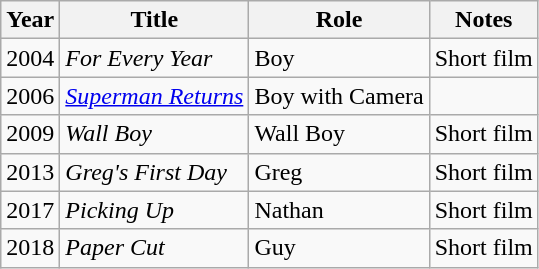<table class="wikitable sortable">
<tr>
<th>Year</th>
<th>Title</th>
<th>Role</th>
<th class="unsortable">Notes</th>
</tr>
<tr>
<td>2004</td>
<td><em>For Every Year</em></td>
<td>Boy</td>
<td>Short film</td>
</tr>
<tr>
<td>2006</td>
<td><em><a href='#'>Superman Returns</a></em></td>
<td>Boy with Camera</td>
<td></td>
</tr>
<tr>
<td>2009</td>
<td><em>Wall Boy</em></td>
<td>Wall Boy</td>
<td>Short film</td>
</tr>
<tr>
<td>2013</td>
<td><em>Greg's First Day</em></td>
<td>Greg</td>
<td>Short film</td>
</tr>
<tr>
<td>2017</td>
<td><em>Picking Up</em></td>
<td>Nathan</td>
<td>Short film</td>
</tr>
<tr>
<td>2018</td>
<td><em>Paper Cut</em></td>
<td>Guy</td>
<td>Short film</td>
</tr>
</table>
